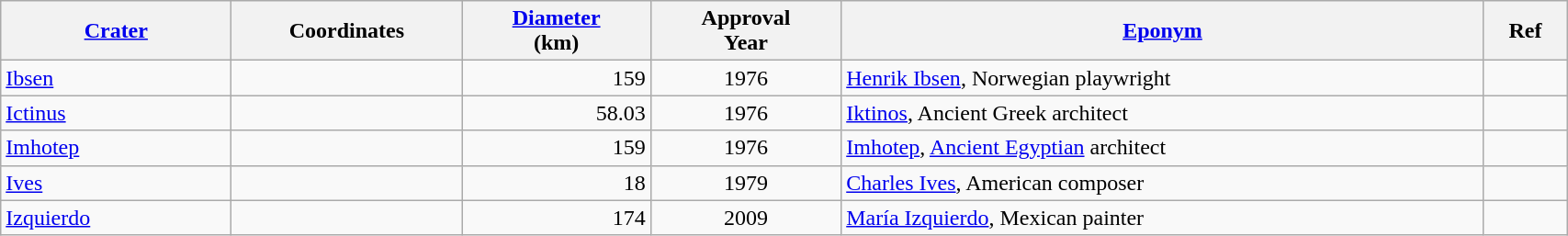<table class="wikitable sortable" style="min-width: 90%">
<tr>
<th style="width:10em"><a href='#'>Crater</a></th>
<th style="width:10em">Coordinates</th>
<th><a href='#'>Diameter</a><br>(km)</th>
<th>Approval<br>Year</th>
<th class="unsortable"><a href='#'>Eponym</a></th>
<th class="unsortable">Ref</th>
</tr>
<tr id="Ibsen">
<td><a href='#'>Ibsen</a></td>
<td></td>
<td align=right>159</td>
<td align=center>1976</td>
<td><a href='#'>Henrik Ibsen</a>, Norwegian playwright</td>
<td></td>
</tr>
<tr id="Ictinus">
<td><a href='#'>Ictinus</a></td>
<td></td>
<td align=right>58.03</td>
<td align=center>1976</td>
<td><a href='#'>Iktinos</a>, Ancient Greek architect</td>
<td></td>
</tr>
<tr id="Imhotep">
<td><a href='#'>Imhotep</a></td>
<td></td>
<td align=right>159</td>
<td align=center>1976</td>
<td><a href='#'>Imhotep</a>, <a href='#'>Ancient Egyptian</a> architect</td>
<td></td>
</tr>
<tr id="Ives">
<td><a href='#'>Ives</a></td>
<td></td>
<td align=right>18</td>
<td align=center>1979</td>
<td><a href='#'>Charles Ives</a>, American composer</td>
<td></td>
</tr>
<tr id="Izquierdo">
<td><a href='#'>Izquierdo</a></td>
<td></td>
<td align=right>174</td>
<td align=center>2009</td>
<td><a href='#'>María Izquierdo</a>, Mexican painter</td>
<td></td>
</tr>
</table>
